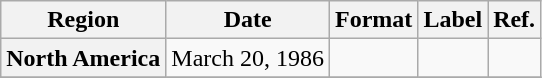<table class="wikitable plainrowheaders">
<tr>
<th scope="col">Region</th>
<th scope="col">Date</th>
<th scope="col">Format</th>
<th scope="col">Label</th>
<th scope="col">Ref.</th>
</tr>
<tr>
<th scope="row">North America</th>
<td>March 20, 1986</td>
<td></td>
<td></td>
<td></td>
</tr>
<tr>
</tr>
</table>
